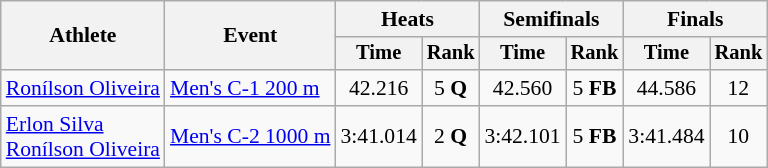<table class="wikitable" style="font-size:90%">
<tr>
<th rowspan="2">Athlete</th>
<th rowspan="2">Event</th>
<th colspan=2>Heats</th>
<th colspan=2>Semifinals</th>
<th colspan=2>Finals</th>
</tr>
<tr style="font-size:95%">
<th>Time</th>
<th>Rank</th>
<th>Time</th>
<th>Rank</th>
<th>Time</th>
<th>Rank</th>
</tr>
<tr align=center>
<td align=left><a href='#'>Ronílson Oliveira</a></td>
<td align=left><a href='#'>Men's C-1 200 m</a></td>
<td>42.216</td>
<td>5 <strong>Q</strong></td>
<td>42.560</td>
<td>5 <strong>FB</strong></td>
<td>44.586</td>
<td>12</td>
</tr>
<tr align=center>
<td align=left><a href='#'>Erlon Silva</a><br><a href='#'>Ronílson Oliveira</a></td>
<td align=left><a href='#'>Men's C-2 1000 m</a></td>
<td>3:41.014</td>
<td>2 <strong>Q</strong></td>
<td>3:42.101</td>
<td>5 <strong>FB</strong></td>
<td>3:41.484</td>
<td>10</td>
</tr>
</table>
